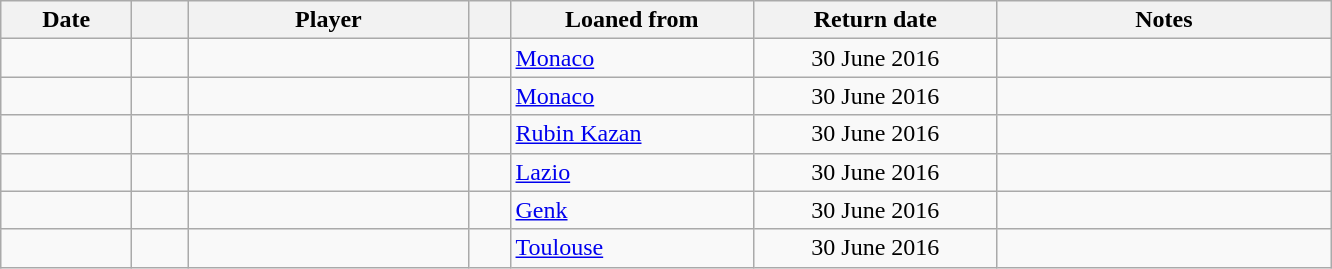<table class="wikitable sortable">
<tr>
<th style="width:80px;">Date</th>
<th style="width:30px;"></th>
<th style="width:180px;">Player</th>
<th style="width:20px;"></th>
<th style="width:155px;">Loaned from</th>
<th style="width:155px;" class="unsortable">Return date</th>
<th style="width:215px;" class="unsortable">Notes</th>
</tr>
<tr>
<td></td>
<td align=center></td>
<td> </td>
<td></td>
<td> <a href='#'>Monaco</a></td>
<td align=center>30 June 2016</td>
<td align=center></td>
</tr>
<tr>
<td></td>
<td align=center></td>
<td> </td>
<td></td>
<td> <a href='#'>Monaco</a></td>
<td align=center>30 June 2016</td>
<td align=center></td>
</tr>
<tr>
<td></td>
<td align=center></td>
<td> </td>
<td></td>
<td> <a href='#'>Rubin Kazan</a></td>
<td align=center>30 June 2016</td>
<td align=center></td>
</tr>
<tr>
<td></td>
<td align=center></td>
<td> </td>
<td></td>
<td> <a href='#'>Lazio</a></td>
<td align=center>30 June 2016</td>
<td align=center></td>
</tr>
<tr>
<td></td>
<td align=center></td>
<td> </td>
<td></td>
<td> <a href='#'>Genk</a></td>
<td align=center>30 June 2016</td>
<td align=center></td>
</tr>
<tr>
<td></td>
<td align=center></td>
<td> </td>
<td></td>
<td> <a href='#'>Toulouse</a></td>
<td align=center>30 June 2016</td>
<td align=center></td>
</tr>
</table>
